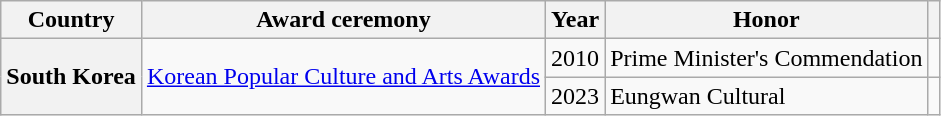<table class="wikitable plainrowheaders sortable" style="margin-right: 0;">
<tr>
<th scope="col">Country</th>
<th scope="col">Award ceremony</th>
<th scope="col">Year</th>
<th scope="col">Honor</th>
<th scope="col" class="unsortable"></th>
</tr>
<tr>
<th scope="row" rowspan="2">South Korea</th>
<td rowspan="2"><a href='#'>Korean Popular Culture and Arts Awards</a></td>
<td style="text-align:center">2010</td>
<td>Prime Minister's Commendation</td>
<td style="text-align:center"></td>
</tr>
<tr>
<td style="text-align:center">2023</td>
<td>Eungwan Cultural</td>
<td style="text-align:center"></td>
</tr>
</table>
